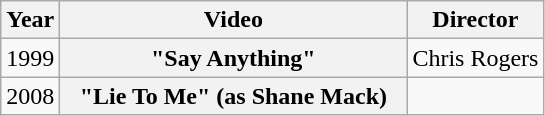<table class="wikitable plainrowheaders">
<tr>
<th>Year</th>
<th style="width:14em;">Video</th>
<th>Director</th>
</tr>
<tr>
<td>1999</td>
<th scope="row">"Say Anything"</th>
<td>Chris Rogers</td>
</tr>
<tr>
<td>2008</td>
<th scope="row">"Lie To Me" (as Shane Mack)</th>
<td></td>
</tr>
</table>
